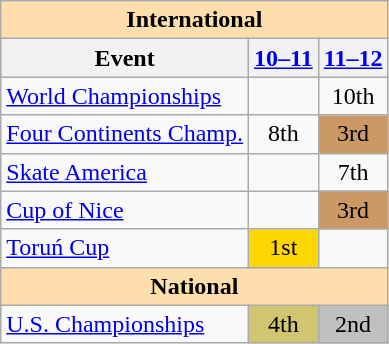<table class="wikitable" style="text-align:center">
<tr>
<th style="background-color: #ffdead; " colspan=3 align=center><strong>International</strong></th>
</tr>
<tr>
<th>Event</th>
<th><a href='#'>10–11</a></th>
<th><a href='#'>11–12</a></th>
</tr>
<tr>
<td align=left><a href='#'>World Championships</a></td>
<td></td>
<td>10th</td>
</tr>
<tr>
<td align=left><a href='#'>Four Continents Champ.</a></td>
<td>8th</td>
<td bgcolor=cc9966>3rd</td>
</tr>
<tr>
<td align=left> <a href='#'>Skate America</a></td>
<td></td>
<td>7th</td>
</tr>
<tr>
<td align=left><a href='#'>Cup of Nice</a></td>
<td></td>
<td bgcolor=cc9966>3rd</td>
</tr>
<tr>
<td align=left><a href='#'>Toruń Cup</a></td>
<td bgcolor=gold>1st</td>
<td></td>
</tr>
<tr>
<th style="background-color: #ffdead; " colspan=3 align=center><strong>National</strong></th>
</tr>
<tr>
<td align=left><a href='#'>U.S. Championships</a></td>
<td bgcolor=d1c571>4th</td>
<td bgcolor=silver>2nd</td>
</tr>
</table>
